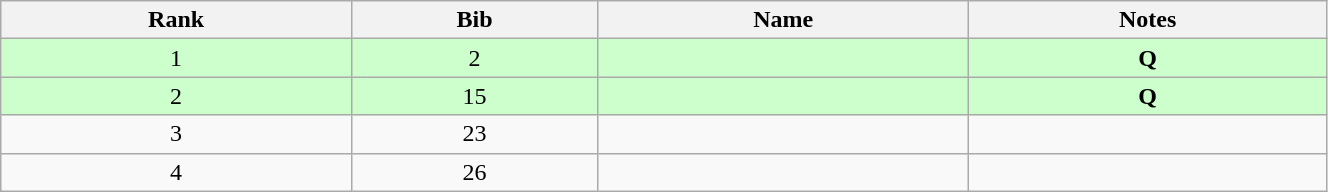<table class="wikitable" style="text-align:center;" width=70%>
<tr>
<th>Rank</th>
<th>Bib</th>
<th>Name</th>
<th>Notes</th>
</tr>
<tr bgcolor="#ccffcc">
<td>1</td>
<td>2</td>
<td align=left></td>
<td><strong>Q</strong></td>
</tr>
<tr bgcolor="#ccffcc">
<td>2</td>
<td>15</td>
<td align=left></td>
<td><strong>Q</strong></td>
</tr>
<tr>
<td>3</td>
<td>23</td>
<td align=left></td>
<td></td>
</tr>
<tr>
<td>4</td>
<td>26</td>
<td align=left></td>
<td></td>
</tr>
</table>
